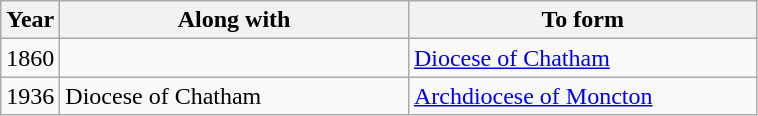<table class="wikitable">
<tr>
<th>Year</th>
<th width="225">Along with</th>
<th width="225">To form</th>
</tr>
<tr valign="top">
<td>1860</td>
<td></td>
<td><a href='#'>Diocese of Chatham</a></td>
</tr>
<tr>
<td>1936</td>
<td>Diocese of Chatham</td>
<td><a href='#'>Archdiocese of Moncton</a></td>
</tr>
</table>
